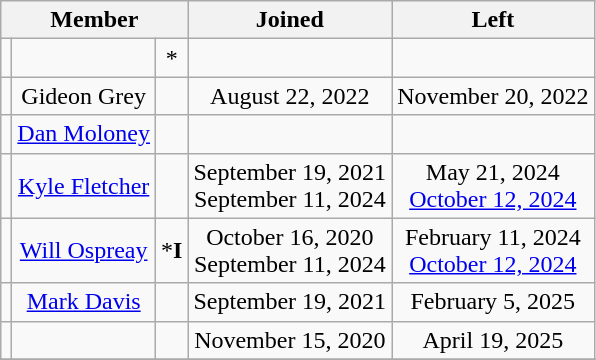<table class="wikitable sortable" style="text-align:center;">
<tr>
<th colspan="3">Member</th>
<th>Joined</th>
<th>Left</th>
</tr>
<tr>
<td></td>
<td></td>
<td>*</td>
<td></td>
<td></td>
</tr>
<tr>
<td></td>
<td>Gideon Grey</td>
<td></td>
<td>August 22, 2022</td>
<td>November 20, 2022</td>
</tr>
<tr>
<td></td>
<td><a href='#'>Dan Moloney</a></td>
<td></td>
<td></td>
<td><a href='#'></a></td>
</tr>
<tr>
<td></td>
<td><a href='#'>Kyle Fletcher</a></td>
<td></td>
<td>September 19, 2021<br>September 11, 2024</td>
<td>May 21, 2024<br><a href='#'>October 12, 2024</a></td>
</tr>
<tr>
<td></td>
<td><a href='#'>Will Ospreay</a></td>
<td>*<strong>I</strong></td>
<td>October 16, 2020<br>September 11, 2024</td>
<td>February 11, 2024<br><a href='#'>October 12, 2024</a></td>
</tr>
<tr>
<td></td>
<td><a href='#'>Mark Davis</a></td>
<td></td>
<td>September 19, 2021</td>
<td>February 5, 2025</td>
</tr>
<tr>
<td></td>
<td></td>
<td></td>
<td>November 15, 2020</td>
<td>April 19, 2025</td>
</tr>
<tr>
</tr>
</table>
